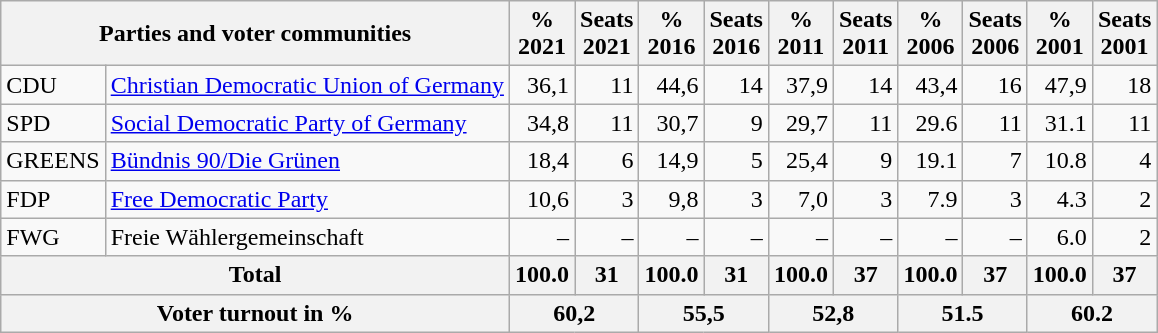<table class="wikitable" style="text-align:right;">
<tr class="hintergrundfarbe5">
<th colspan="2">Parties and voter communities</th>
<th>%<br>2021</th>
<th>Seats<br>2021</th>
<th>%<br>2016</th>
<th>Seats<br>2016</th>
<th>%<br>2011</th>
<th>Seats<br>2011</th>
<th>%<br>2006</th>
<th>Seats<br>2006</th>
<th>%<br>2001</th>
<th>Seats<br>2001</th>
</tr>
<tr>
<td style="text-align:left;">CDU</td>
<td style="text-align:left;"><a href='#'>Christian Democratic Union of Germany</a></td>
<td>36,1</td>
<td>11</td>
<td>44,6</td>
<td>14</td>
<td>37,9</td>
<td>14</td>
<td>43,4</td>
<td>16</td>
<td>47,9</td>
<td>18</td>
</tr>
<tr>
<td style="text-align:left;">SPD</td>
<td style="text-align:left;"><a href='#'>Social Democratic Party of Germany</a></td>
<td>34,8</td>
<td>11</td>
<td>30,7</td>
<td>9</td>
<td>29,7</td>
<td>11</td>
<td>29.6</td>
<td>11</td>
<td>31.1</td>
<td>11</td>
</tr>
<tr>
<td style="text-align:left;">GREENS</td>
<td style="text-align:left;"><a href='#'>Bündnis 90/Die Grünen</a></td>
<td>18,4</td>
<td>6</td>
<td>14,9</td>
<td>5</td>
<td>25,4</td>
<td>9</td>
<td>19.1</td>
<td>7</td>
<td>10.8</td>
<td>4</td>
</tr>
<tr>
<td style="text-align:left;">FDP</td>
<td style="text-align:left;"><a href='#'>Free Democratic Party</a></td>
<td>10,6</td>
<td>3</td>
<td>9,8</td>
<td>3</td>
<td>7,0</td>
<td>3</td>
<td>7.9</td>
<td>3</td>
<td>4.3</td>
<td>2</td>
</tr>
<tr>
<td style="text-align:left;">FWG</td>
<td style="text-align:left;">Freie Wählergemeinschaft</td>
<td>–</td>
<td>–</td>
<td>–</td>
<td>–</td>
<td>–</td>
<td>–</td>
<td>–</td>
<td>–</td>
<td>6.0</td>
<td>2</td>
</tr>
<tr class="hintergrundfarbe5">
<th colspan="2">Total</th>
<th>100.0</th>
<th>31</th>
<th>100.0</th>
<th>31</th>
<th>100.0</th>
<th>37</th>
<th>100.0</th>
<th>37</th>
<th>100.0</th>
<th>37</th>
</tr>
<tr class="hintergrundfarbe5">
<th colspan="2">Voter turnout in %</th>
<th colspan="2">60,2</th>
<th colspan="2">55,5</th>
<th colspan="2">52,8</th>
<th colspan="2">51.5</th>
<th colspan="2">60.2</th>
</tr>
</table>
